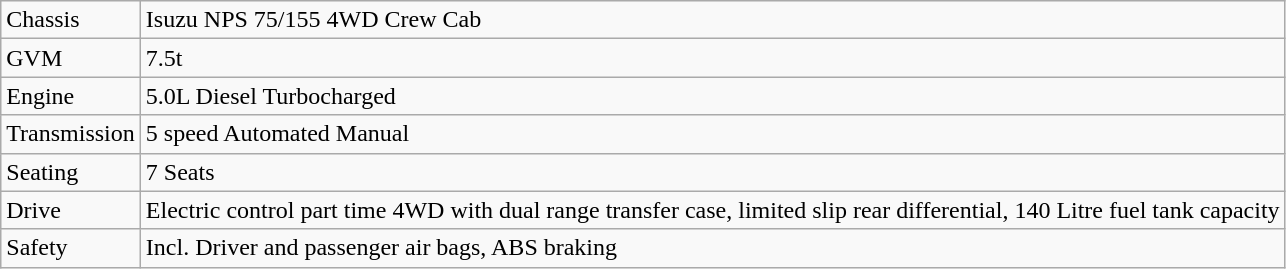<table class="wikitable">
<tr>
<td>Chassis</td>
<td>Isuzu NPS 75/155 4WD Crew Cab</td>
</tr>
<tr>
<td>GVM</td>
<td>7.5t</td>
</tr>
<tr>
<td>Engine</td>
<td>5.0L Diesel Turbocharged</td>
</tr>
<tr>
<td>Transmission</td>
<td>5 speed Automated Manual</td>
</tr>
<tr>
<td>Seating</td>
<td>7 Seats</td>
</tr>
<tr>
<td>Drive</td>
<td>Electric control part time 4WD with dual range transfer case, limited slip rear differential, 140 Litre fuel tank capacity</td>
</tr>
<tr>
<td>Safety</td>
<td>Incl. Driver and passenger air bags, ABS braking</td>
</tr>
</table>
